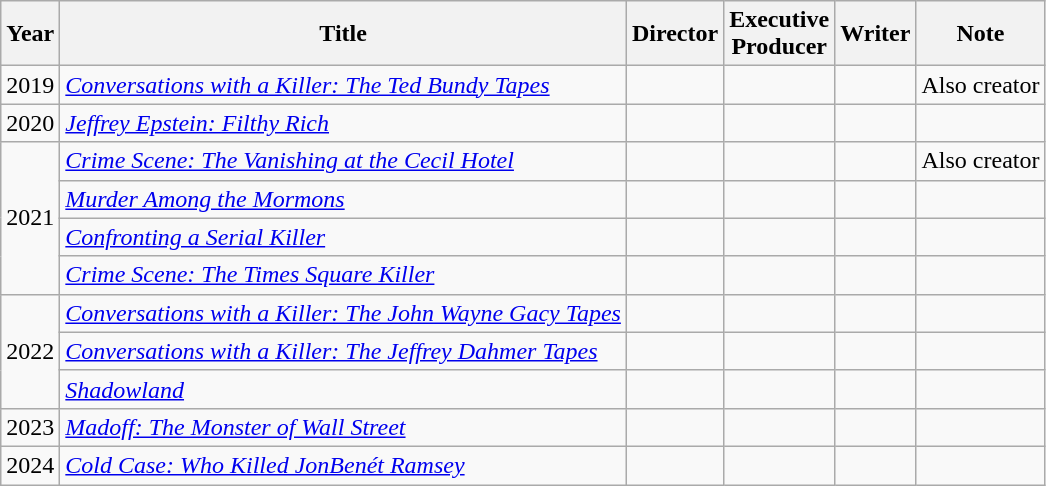<table class="wikitable">
<tr>
<th>Year</th>
<th>Title</th>
<th>Director</th>
<th>Executive<br>Producer</th>
<th>Writer</th>
<th>Note</th>
</tr>
<tr>
<td>2019</td>
<td><em><a href='#'>Conversations with a Killer: The Ted Bundy Tapes</a></em></td>
<td></td>
<td></td>
<td></td>
<td>Also creator</td>
</tr>
<tr>
<td>2020</td>
<td><em><a href='#'>Jeffrey Epstein: Filthy Rich</a></em></td>
<td></td>
<td></td>
<td></td>
<td></td>
</tr>
<tr>
<td rowspan=4>2021</td>
<td><em><a href='#'>Crime Scene: The Vanishing at the Cecil Hotel</a></em></td>
<td></td>
<td></td>
<td></td>
<td>Also creator</td>
</tr>
<tr>
<td><em><a href='#'>Murder Among the Mormons</a></em></td>
<td></td>
<td></td>
<td></td>
<td></td>
</tr>
<tr>
<td><em><a href='#'>Confronting a Serial Killer</a></em></td>
<td></td>
<td></td>
<td></td>
<td></td>
</tr>
<tr>
<td><em><a href='#'>Crime Scene: The Times Square Killer</a></em></td>
<td></td>
<td></td>
<td></td>
<td></td>
</tr>
<tr>
<td rowspan="3">2022</td>
<td><em><a href='#'>Conversations with a Killer: The John Wayne Gacy Tapes</a></em></td>
<td></td>
<td></td>
<td></td>
<td></td>
</tr>
<tr>
<td><em><a href='#'>Conversations with a Killer: The Jeffrey Dahmer Tapes</a></em></td>
<td></td>
<td></td>
<td></td>
<td></td>
</tr>
<tr>
<td><em><a href='#'>Shadowland</a></em></td>
<td></td>
<td></td>
<td></td>
<td></td>
</tr>
<tr>
<td>2023</td>
<td><em><a href='#'>Madoff: The Monster of Wall Street</a></em></td>
<td></td>
<td></td>
<td></td>
<td></td>
</tr>
<tr>
<td>2024</td>
<td><em><a href='#'>Cold Case: Who Killed JonBenét Ramsey</a></em></td>
<td></td>
<td></td>
<td></td>
<td></td>
</tr>
</table>
